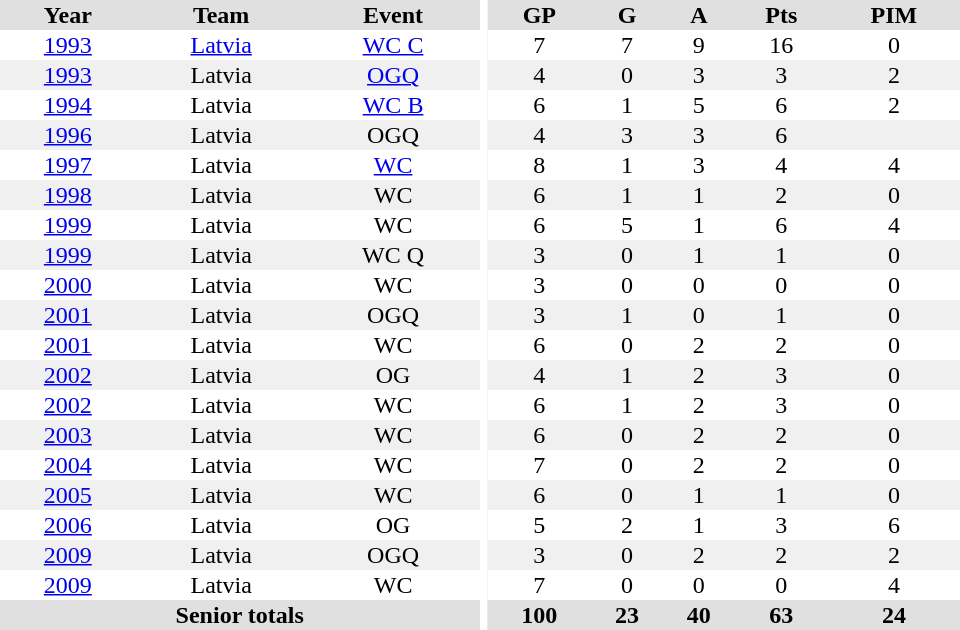<table border="0" cellpadding="1" cellspacing="0" ID="Table3" style="text-align:center; width:40em">
<tr ALIGN="center" bgcolor="#e0e0e0">
<th>Year</th>
<th>Team</th>
<th>Event</th>
<th rowspan="99" bgcolor="#ffffff"></th>
<th>GP</th>
<th>G</th>
<th>A</th>
<th>Pts</th>
<th>PIM</th>
</tr>
<tr>
<td><a href='#'>1993</a></td>
<td><a href='#'>Latvia</a></td>
<td><a href='#'>WC C</a></td>
<td>7</td>
<td>7</td>
<td>9</td>
<td>16</td>
<td>0</td>
</tr>
<tr bgcolor="#f0f0f0">
<td><a href='#'>1993</a></td>
<td>Latvia</td>
<td><a href='#'>OGQ</a></td>
<td>4</td>
<td>0</td>
<td>3</td>
<td>3</td>
<td>2</td>
</tr>
<tr>
<td><a href='#'>1994</a></td>
<td>Latvia</td>
<td><a href='#'>WC B</a></td>
<td>6</td>
<td>1</td>
<td>5</td>
<td>6</td>
<td>2</td>
</tr>
<tr bgcolor="#f0f0f0">
<td><a href='#'>1996</a></td>
<td>Latvia</td>
<td>OGQ</td>
<td>4</td>
<td>3</td>
<td>3</td>
<td>6</td>
<td></td>
</tr>
<tr>
<td><a href='#'>1997</a></td>
<td>Latvia</td>
<td><a href='#'>WC</a></td>
<td>8</td>
<td>1</td>
<td>3</td>
<td>4</td>
<td>4</td>
</tr>
<tr bgcolor="#f0f0f0">
<td><a href='#'>1998</a></td>
<td>Latvia</td>
<td>WC</td>
<td>6</td>
<td>1</td>
<td>1</td>
<td>2</td>
<td>0</td>
</tr>
<tr>
<td><a href='#'>1999</a></td>
<td>Latvia</td>
<td>WC</td>
<td>6</td>
<td>5</td>
<td>1</td>
<td>6</td>
<td>4</td>
</tr>
<tr bgcolor="#f0f0f0">
<td><a href='#'>1999</a></td>
<td>Latvia</td>
<td>WC Q</td>
<td>3</td>
<td>0</td>
<td>1</td>
<td>1</td>
<td>0</td>
</tr>
<tr>
<td><a href='#'>2000</a></td>
<td>Latvia</td>
<td>WC</td>
<td>3</td>
<td>0</td>
<td>0</td>
<td>0</td>
<td>0</td>
</tr>
<tr bgcolor="#f0f0f0">
<td><a href='#'>2001</a></td>
<td>Latvia</td>
<td>OGQ</td>
<td>3</td>
<td>1</td>
<td>0</td>
<td>1</td>
<td>0</td>
</tr>
<tr>
<td><a href='#'>2001</a></td>
<td>Latvia</td>
<td>WC</td>
<td>6</td>
<td>0</td>
<td>2</td>
<td>2</td>
<td>0</td>
</tr>
<tr bgcolor="#f0f0f0">
<td><a href='#'>2002</a></td>
<td>Latvia</td>
<td>OG</td>
<td>4</td>
<td>1</td>
<td>2</td>
<td>3</td>
<td>0</td>
</tr>
<tr>
<td><a href='#'>2002</a></td>
<td>Latvia</td>
<td>WC</td>
<td>6</td>
<td>1</td>
<td>2</td>
<td>3</td>
<td>0</td>
</tr>
<tr bgcolor="#f0f0f0">
<td><a href='#'>2003</a></td>
<td>Latvia</td>
<td>WC</td>
<td>6</td>
<td>0</td>
<td>2</td>
<td>2</td>
<td>0</td>
</tr>
<tr>
<td><a href='#'>2004</a></td>
<td>Latvia</td>
<td>WC</td>
<td>7</td>
<td>0</td>
<td>2</td>
<td>2</td>
<td>0</td>
</tr>
<tr bgcolor="#f0f0f0">
<td><a href='#'>2005</a></td>
<td>Latvia</td>
<td>WC</td>
<td>6</td>
<td>0</td>
<td>1</td>
<td>1</td>
<td>0</td>
</tr>
<tr>
<td><a href='#'>2006</a></td>
<td>Latvia</td>
<td>OG</td>
<td>5</td>
<td>2</td>
<td>1</td>
<td>3</td>
<td>6</td>
</tr>
<tr bgcolor="#f0f0f0">
<td><a href='#'>2009</a></td>
<td>Latvia</td>
<td>OGQ</td>
<td>3</td>
<td>0</td>
<td>2</td>
<td>2</td>
<td>2</td>
</tr>
<tr>
<td><a href='#'>2009</a></td>
<td>Latvia</td>
<td>WC</td>
<td>7</td>
<td>0</td>
<td>0</td>
<td>0</td>
<td>4</td>
</tr>
<tr style="background: #e0e0e0;">
<th colspan="3">Senior totals</th>
<th>100</th>
<th>23</th>
<th>40</th>
<th>63</th>
<th>24</th>
</tr>
</table>
